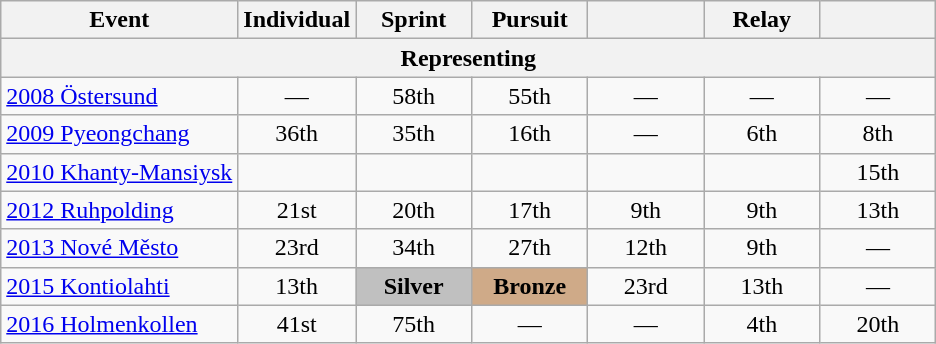<table class="wikitable" style="text-align: center;">
<tr ">
<th>Event</th>
<th style="width:70px;">Individual</th>
<th style="width:70px;">Sprint</th>
<th style="width:70px;">Pursuit</th>
<th style="width:70px;"></th>
<th style="width:70px;">Relay</th>
<th style="width:70px;"></th>
</tr>
<tr>
<th colspan=7>Representing </th>
</tr>
<tr>
<td align=left> <a href='#'>2008 Östersund</a></td>
<td>—</td>
<td>58th</td>
<td>55th</td>
<td>—</td>
<td>—</td>
<td>—</td>
</tr>
<tr>
<td align=left> <a href='#'>2009 Pyeongchang</a></td>
<td>36th</td>
<td>35th</td>
<td>16th</td>
<td>—</td>
<td>6th</td>
<td>8th</td>
</tr>
<tr>
<td align=left> <a href='#'>2010 Khanty-Mansiysk</a></td>
<td></td>
<td></td>
<td></td>
<td></td>
<td></td>
<td>15th</td>
</tr>
<tr>
<td align=left> <a href='#'>2012 Ruhpolding</a></td>
<td>21st</td>
<td>20th</td>
<td>17th</td>
<td>9th</td>
<td>9th</td>
<td>13th</td>
</tr>
<tr>
<td align=left> <a href='#'>2013 Nové Město</a></td>
<td>23rd</td>
<td>34th</td>
<td>27th</td>
<td>12th</td>
<td>9th</td>
<td>—</td>
</tr>
<tr>
<td align=left> <a href='#'>2015 Kontiolahti</a></td>
<td>13th</td>
<td style="background:silver;"><strong>Silver</strong></td>
<td style="background:#cfaa88;"><strong>Bronze</strong></td>
<td>23rd</td>
<td>13th</td>
<td>—</td>
</tr>
<tr>
<td align=left> <a href='#'>2016 Holmenkollen</a></td>
<td>41st</td>
<td>75th</td>
<td>—</td>
<td>—</td>
<td>4th</td>
<td>20th</td>
</tr>
</table>
